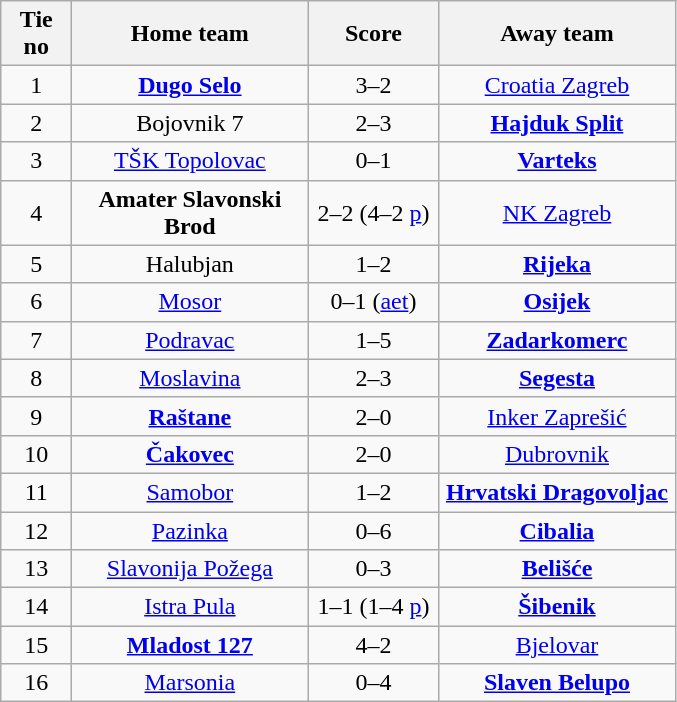<table class="wikitable" style="text-align: center">
<tr>
<th width=40>Tie no</th>
<th width=150>Home team</th>
<th width=80>Score</th>
<th width=150>Away team</th>
</tr>
<tr>
<td>1</td>
<td><strong><a href='#'>Dugo Selo</a></strong></td>
<td>3–2</td>
<td><a href='#'>Croatia Zagreb</a></td>
</tr>
<tr>
<td>2</td>
<td>Bojovnik 7</td>
<td>2–3</td>
<td><strong><a href='#'>Hajduk Split</a></strong></td>
</tr>
<tr>
<td>3</td>
<td><a href='#'>TŠK Topolovac</a></td>
<td>0–1</td>
<td><strong><a href='#'>Varteks</a></strong></td>
</tr>
<tr>
<td>4</td>
<td><strong>Amater Slavonski Brod</strong></td>
<td>2–2 (4–2 <a href='#'>p</a>)</td>
<td><a href='#'>NK Zagreb</a></td>
</tr>
<tr>
<td>5</td>
<td>Halubjan</td>
<td>1–2</td>
<td><strong><a href='#'>Rijeka</a></strong></td>
</tr>
<tr>
<td>6</td>
<td><a href='#'>Mosor</a></td>
<td>0–1 (<a href='#'>aet</a>)</td>
<td><strong><a href='#'>Osijek</a></strong></td>
</tr>
<tr>
<td>7</td>
<td><a href='#'>Podravac</a></td>
<td>1–5</td>
<td><strong><a href='#'>Zadarkomerc</a></strong></td>
</tr>
<tr>
<td>8</td>
<td><a href='#'>Moslavina</a></td>
<td>2–3</td>
<td><strong><a href='#'>Segesta</a></strong></td>
</tr>
<tr>
<td>9</td>
<td><strong><a href='#'>Raštane</a></strong></td>
<td>2–0</td>
<td><a href='#'>Inker Zaprešić</a></td>
</tr>
<tr>
<td>10</td>
<td><strong><a href='#'>Čakovec</a></strong></td>
<td>2–0</td>
<td><a href='#'>Dubrovnik</a></td>
</tr>
<tr>
<td>11</td>
<td><a href='#'>Samobor</a></td>
<td>1–2</td>
<td><strong><a href='#'>Hrvatski Dragovoljac</a></strong></td>
</tr>
<tr>
<td>12</td>
<td><a href='#'>Pazinka</a></td>
<td>0–6</td>
<td><strong><a href='#'>Cibalia</a></strong></td>
</tr>
<tr>
<td>13</td>
<td><a href='#'>Slavonija Požega</a></td>
<td>0–3</td>
<td><strong><a href='#'>Belišće</a></strong></td>
</tr>
<tr>
<td>14</td>
<td><a href='#'>Istra Pula</a></td>
<td>1–1 (1–4 <a href='#'>p</a>)</td>
<td><strong><a href='#'>Šibenik</a></strong></td>
</tr>
<tr>
<td>15</td>
<td><strong><a href='#'>Mladost 127</a></strong></td>
<td>4–2</td>
<td><a href='#'>Bjelovar</a></td>
</tr>
<tr>
<td>16</td>
<td><a href='#'>Marsonia</a></td>
<td>0–4</td>
<td><strong><a href='#'>Slaven Belupo</a></strong></td>
</tr>
</table>
